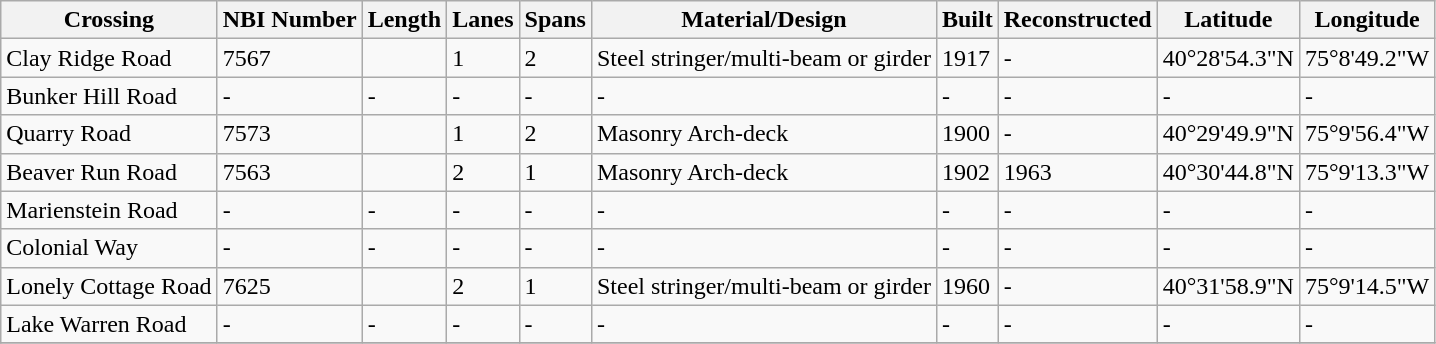<table class="wikitable">
<tr>
<th>Crossing</th>
<th>NBI Number</th>
<th>Length</th>
<th>Lanes</th>
<th>Spans</th>
<th>Material/Design</th>
<th>Built</th>
<th>Reconstructed</th>
<th>Latitude</th>
<th>Longitude</th>
</tr>
<tr>
<td>Clay Ridge Road</td>
<td>7567</td>
<td></td>
<td>1</td>
<td>2</td>
<td>Steel stringer/multi-beam or girder</td>
<td>1917</td>
<td>-</td>
<td>40°28'54.3"N</td>
<td>75°8'49.2"W</td>
</tr>
<tr>
<td>Bunker Hill Road</td>
<td>-</td>
<td>-</td>
<td>-</td>
<td>-</td>
<td>-</td>
<td>-</td>
<td>-</td>
<td>-</td>
<td>-</td>
</tr>
<tr>
<td>Quarry Road</td>
<td>7573</td>
<td></td>
<td>1</td>
<td>2</td>
<td>Masonry Arch-deck</td>
<td>1900</td>
<td>-</td>
<td>40°29'49.9"N</td>
<td>75°9'56.4"W</td>
</tr>
<tr>
<td>Beaver Run Road</td>
<td>7563</td>
<td></td>
<td>2</td>
<td>1</td>
<td>Masonry Arch-deck</td>
<td>1902</td>
<td>1963</td>
<td>40°30'44.8"N</td>
<td>75°9'13.3"W</td>
</tr>
<tr>
<td>Marienstein Road</td>
<td>-</td>
<td>-</td>
<td>-</td>
<td>-</td>
<td>-</td>
<td>-</td>
<td>-</td>
<td>-</td>
<td>-</td>
</tr>
<tr>
<td>Colonial Way</td>
<td>-</td>
<td>-</td>
<td>-</td>
<td>-</td>
<td>-</td>
<td>-</td>
<td>-</td>
<td>-</td>
<td>-</td>
</tr>
<tr>
<td>Lonely Cottage Road</td>
<td>7625</td>
<td></td>
<td>2</td>
<td>1</td>
<td>Steel stringer/multi-beam or girder</td>
<td>1960</td>
<td>-</td>
<td>40°31'58.9"N</td>
<td>75°9'14.5"W</td>
</tr>
<tr>
<td>Lake Warren Road</td>
<td>-</td>
<td>-</td>
<td>-</td>
<td>-</td>
<td>-</td>
<td>-</td>
<td>-</td>
<td>-</td>
<td>-</td>
</tr>
<tr>
</tr>
</table>
